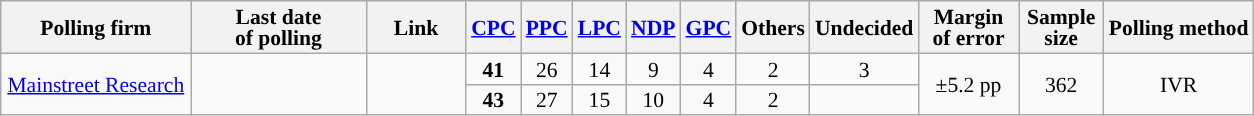<table class="wikitable sortable" style="text-align:center;font-size:90%;line-height:14px;">
<tr style="background:#e9e9e9;">
<th style="width:120px">Polling firm</th>
<th style="width:110px">Last date<br>of polling</th>
<th style="width:60px" class="unsortable">Link</th>
<th style="background-color:"><a href='#'>CPC</a></th>
<th style="background-color:"><a href='#'><span>PPC</span></a></th>
<th style="background-color:"><a href='#'>LPC</a></th>
<th style="background-color:"><a href='#'>NDP</a></th>
<th style="background-color:"><a href='#'>GPC</a></th>
<th style="background-color:">Others</th>
<th style="background-color:">Undecided</th>
<th style="width:60px;" class=unsortable>Margin<br>of error</th>
<th style="width:50px;" class=unsortable>Sample<br>size</th>
<th class=unsortable>Polling method</th>
</tr>
<tr>
<td rowspan="2"><a href='#'>Mainstreet Research</a></td>
<td rowspan="2"></td>
<td rowspan="2"></td>
<td><strong>41</strong></td>
<td>26</td>
<td>14</td>
<td>9</td>
<td>4</td>
<td>2</td>
<td>3</td>
<td rowspan="2">±5.2 pp</td>
<td rowspan="2">362</td>
<td rowspan="2">IVR</td>
</tr>
<tr>
<td><strong>43</strong></td>
<td>27</td>
<td>15</td>
<td>10</td>
<td>4</td>
<td>2</td>
<td></td>
</tr>
</table>
